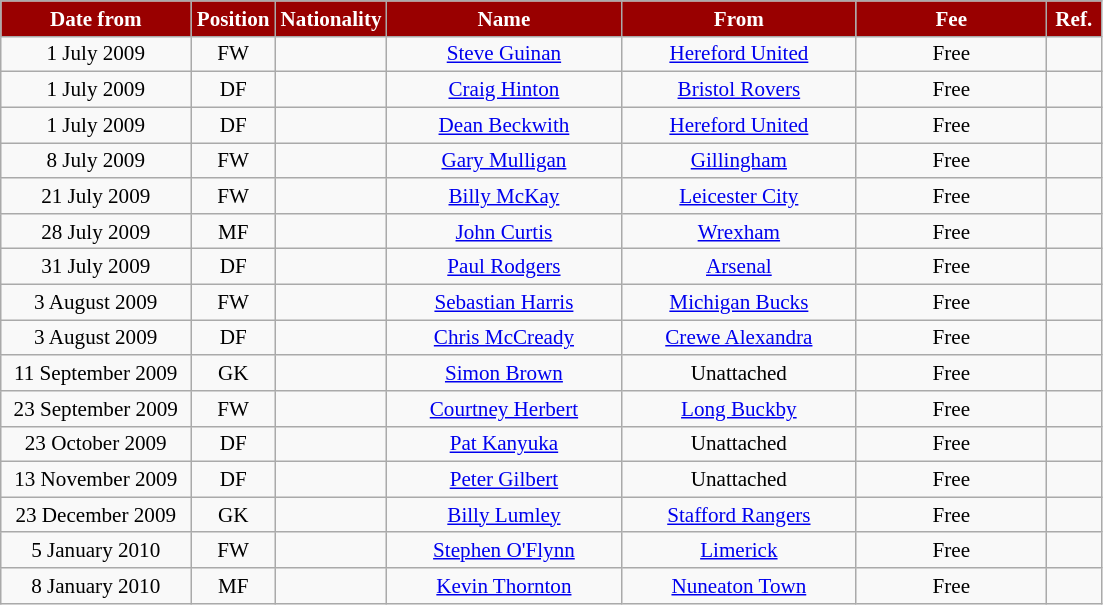<table class="wikitable"  style="text-align:center; font-size:88%; ">
<tr>
<th style="background:#990000; color:white; width:120px;">Date from</th>
<th style="background:#990000; color:white; width:50px;">Position</th>
<th style="background:#990000; color:white; width:50px;">Nationality</th>
<th style="background:#990000; color:white; width:150px;">Name</th>
<th style="background:#990000; color:white; width:150px;">From</th>
<th style="background:#990000; color:white; width:120px;">Fee</th>
<th style="background:#990000; color:white; width:30px;">Ref.</th>
</tr>
<tr>
<td>1 July 2009</td>
<td>FW</td>
<td></td>
<td><a href='#'>Steve Guinan</a></td>
<td><a href='#'>Hereford United</a></td>
<td>Free</td>
<td align="center"></td>
</tr>
<tr>
<td>1 July 2009</td>
<td>DF</td>
<td></td>
<td><a href='#'>Craig Hinton</a></td>
<td><a href='#'>Bristol Rovers</a></td>
<td>Free</td>
<td align="center"></td>
</tr>
<tr>
<td>1 July 2009</td>
<td>DF</td>
<td></td>
<td><a href='#'>Dean Beckwith</a></td>
<td><a href='#'>Hereford United</a></td>
<td>Free</td>
<td align="center"></td>
</tr>
<tr>
<td>8 July 2009</td>
<td>FW</td>
<td></td>
<td><a href='#'>Gary Mulligan</a></td>
<td><a href='#'>Gillingham</a></td>
<td>Free</td>
<td align="center"></td>
</tr>
<tr>
<td>21 July 2009</td>
<td>FW</td>
<td></td>
<td><a href='#'>Billy McKay</a></td>
<td><a href='#'>Leicester City</a></td>
<td>Free</td>
<td align="center"></td>
</tr>
<tr>
<td>28 July 2009</td>
<td>MF</td>
<td></td>
<td><a href='#'>John Curtis</a></td>
<td><a href='#'>Wrexham</a></td>
<td>Free</td>
<td align="center"></td>
</tr>
<tr>
<td>31 July 2009</td>
<td>DF</td>
<td></td>
<td><a href='#'>Paul Rodgers</a></td>
<td><a href='#'>Arsenal</a></td>
<td>Free</td>
<td align="center"></td>
</tr>
<tr>
<td>3 August 2009</td>
<td>FW</td>
<td></td>
<td><a href='#'>Sebastian Harris</a></td>
<td><a href='#'>Michigan Bucks</a></td>
<td>Free</td>
<td align="center"></td>
</tr>
<tr>
<td>3 August 2009</td>
<td>DF</td>
<td></td>
<td><a href='#'>Chris McCready</a></td>
<td><a href='#'>Crewe Alexandra</a></td>
<td>Free</td>
<td align="center"></td>
</tr>
<tr>
<td>11 September 2009</td>
<td>GK</td>
<td></td>
<td><a href='#'>Simon Brown</a></td>
<td>Unattached</td>
<td>Free</td>
<td align="center"></td>
</tr>
<tr>
<td>23 September 2009</td>
<td>FW</td>
<td></td>
<td><a href='#'>Courtney Herbert</a></td>
<td><a href='#'>Long Buckby</a></td>
<td>Free</td>
<td align="center"></td>
</tr>
<tr>
<td>23 October 2009</td>
<td>DF</td>
<td></td>
<td><a href='#'>Pat Kanyuka</a></td>
<td>Unattached</td>
<td>Free</td>
<td align="center"></td>
</tr>
<tr>
<td>13 November 2009</td>
<td>DF</td>
<td></td>
<td><a href='#'>Peter Gilbert</a></td>
<td>Unattached</td>
<td>Free</td>
<td align="center"></td>
</tr>
<tr>
<td>23 December 2009</td>
<td>GK</td>
<td></td>
<td><a href='#'>Billy Lumley</a></td>
<td><a href='#'>Stafford Rangers</a></td>
<td>Free</td>
<td align="center"></td>
</tr>
<tr>
<td>5 January 2010</td>
<td>FW</td>
<td></td>
<td><a href='#'>Stephen O'Flynn</a></td>
<td><a href='#'>Limerick</a></td>
<td>Free</td>
<td align="center"></td>
</tr>
<tr>
<td>8 January 2010</td>
<td>MF</td>
<td></td>
<td><a href='#'>Kevin Thornton</a></td>
<td><a href='#'>Nuneaton Town</a></td>
<td>Free</td>
<td align="center"></td>
</tr>
</table>
